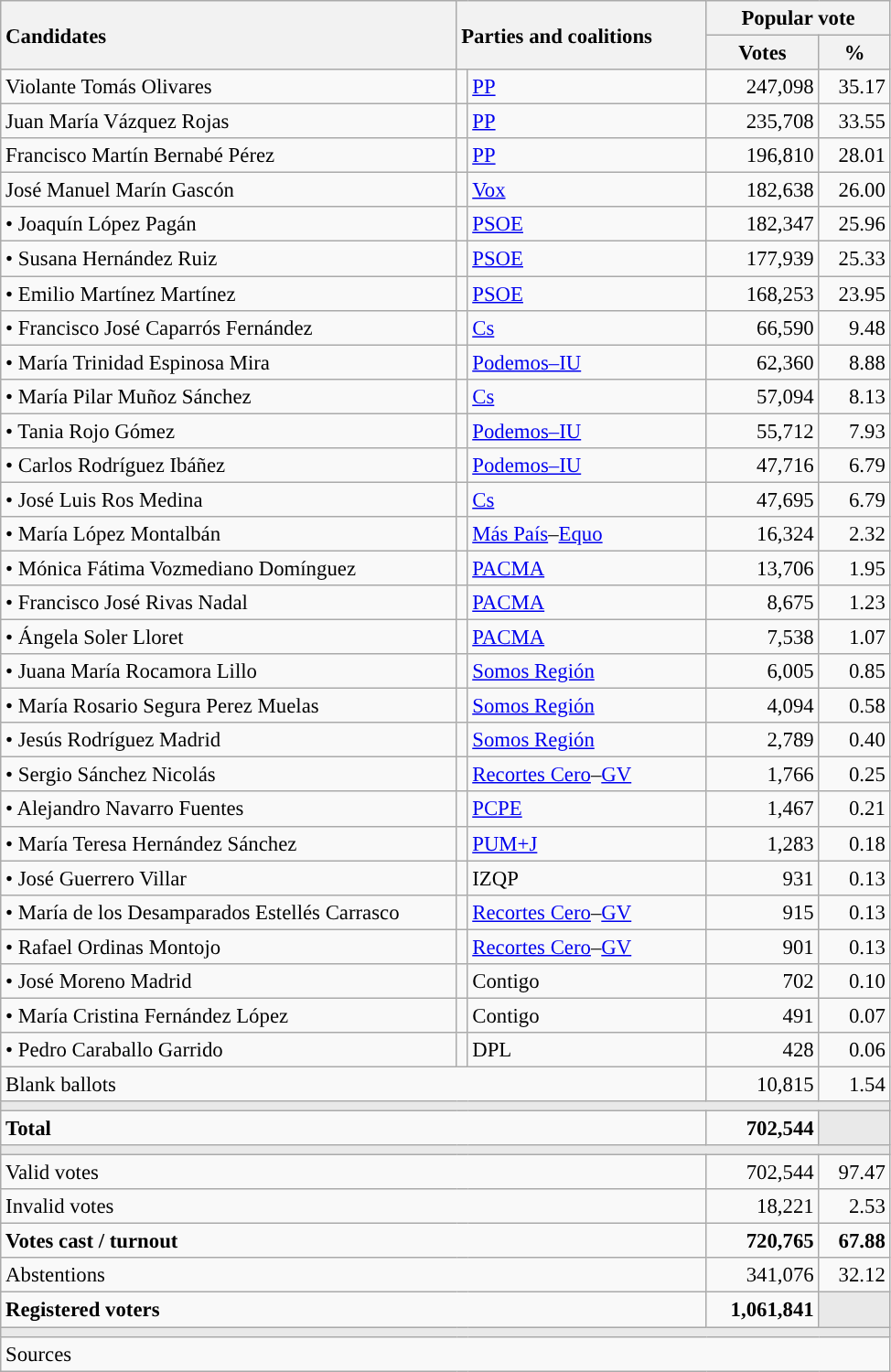<table class="wikitable" style="text-align:right; font-size:95%;">
<tr>
<th style="text-align:left;" rowspan="2" width="325">Candidates</th>
<th style="text-align:left;" rowspan="2" colspan="2" width="175">Parties and coalitions</th>
<th colspan="2">Popular vote</th>
</tr>
<tr>
<th width="75">Votes</th>
<th width="45">%</th>
</tr>
<tr>
<td align="left"> Violante Tomás Olivares</td>
<td width="1" style="color:inherit;background:"></td>
<td align="left"><a href='#'>PP</a></td>
<td>247,098</td>
<td>35.17</td>
</tr>
<tr>
<td align="left"> Juan María Vázquez Rojas</td>
<td style="color:inherit;background:"></td>
<td align="left"><a href='#'>PP</a></td>
<td>235,708</td>
<td>33.55</td>
</tr>
<tr>
<td align="left"> Francisco Martín Bernabé Pérez</td>
<td style="color:inherit;background:"></td>
<td align="left"><a href='#'>PP</a></td>
<td>196,810</td>
<td>28.01</td>
</tr>
<tr>
<td align="left"> José Manuel Marín Gascón</td>
<td style="color:inherit;background:"></td>
<td align="left"><a href='#'>Vox</a></td>
<td>182,638</td>
<td>26.00</td>
</tr>
<tr>
<td align="left">• Joaquín López Pagán</td>
<td style="color:inherit;background:"></td>
<td align="left"><a href='#'>PSOE</a></td>
<td>182,347</td>
<td>25.96</td>
</tr>
<tr>
<td align="left">• Susana Hernández Ruiz</td>
<td style="color:inherit;background:"></td>
<td align="left"><a href='#'>PSOE</a></td>
<td>177,939</td>
<td>25.33</td>
</tr>
<tr>
<td align="left">• Emilio Martínez Martínez</td>
<td style="color:inherit;background:"></td>
<td align="left"><a href='#'>PSOE</a></td>
<td>168,253</td>
<td>23.95</td>
</tr>
<tr>
<td align="left">• Francisco José Caparrós Fernández</td>
<td style="color:inherit;background:"></td>
<td align="left"><a href='#'>Cs</a></td>
<td>66,590</td>
<td>9.48</td>
</tr>
<tr>
<td align="left">• María Trinidad Espinosa Mira</td>
<td style="color:inherit;background:"></td>
<td align="left"><a href='#'>Podemos–IU</a></td>
<td>62,360</td>
<td>8.88</td>
</tr>
<tr>
<td align="left">• María Pilar Muñoz Sánchez</td>
<td style="color:inherit;background:"></td>
<td align="left"><a href='#'>Cs</a></td>
<td>57,094</td>
<td>8.13</td>
</tr>
<tr>
<td align="left">• Tania Rojo Gómez</td>
<td style="color:inherit;background:"></td>
<td align="left"><a href='#'>Podemos–IU</a></td>
<td>55,712</td>
<td>7.93</td>
</tr>
<tr>
<td align="left">• Carlos Rodríguez Ibáñez</td>
<td style="color:inherit;background:"></td>
<td align="left"><a href='#'>Podemos–IU</a></td>
<td>47,716</td>
<td>6.79</td>
</tr>
<tr>
<td align="left">• José Luis Ros Medina</td>
<td style="color:inherit;background:"></td>
<td align="left"><a href='#'>Cs</a></td>
<td>47,695</td>
<td>6.79</td>
</tr>
<tr>
<td align="left">• María López Montalbán</td>
<td style="color:inherit;background:"></td>
<td align="left"><a href='#'>Más País</a>–<a href='#'>Equo</a></td>
<td>16,324</td>
<td>2.32</td>
</tr>
<tr>
<td align="left">• Mónica Fátima Vozmediano Domínguez</td>
<td style="color:inherit;background:"></td>
<td align="left"><a href='#'>PACMA</a></td>
<td>13,706</td>
<td>1.95</td>
</tr>
<tr>
<td align="left">• Francisco José Rivas Nadal</td>
<td style="color:inherit;background:"></td>
<td align="left"><a href='#'>PACMA</a></td>
<td>8,675</td>
<td>1.23</td>
</tr>
<tr>
<td align="left">• Ángela Soler Lloret</td>
<td style="color:inherit;background:"></td>
<td align="left"><a href='#'>PACMA</a></td>
<td>7,538</td>
<td>1.07</td>
</tr>
<tr>
<td align="left">• Juana María Rocamora Lillo</td>
<td style="color:inherit;background:"></td>
<td align="left"><a href='#'>Somos Región</a></td>
<td>6,005</td>
<td>0.85</td>
</tr>
<tr>
<td align="left">• María Rosario Segura Perez Muelas</td>
<td style="color:inherit;background:"></td>
<td align="left"><a href='#'>Somos Región</a></td>
<td>4,094</td>
<td>0.58</td>
</tr>
<tr>
<td align="left">• Jesús Rodríguez Madrid</td>
<td style="color:inherit;background:"></td>
<td align="left"><a href='#'>Somos Región</a></td>
<td>2,789</td>
<td>0.40</td>
</tr>
<tr>
<td align="left">• Sergio Sánchez Nicolás</td>
<td style="color:inherit;background:"></td>
<td align="left"><a href='#'>Recortes Cero</a>–<a href='#'>GV</a></td>
<td>1,766</td>
<td>0.25</td>
</tr>
<tr>
<td align="left">• Alejandro Navarro Fuentes</td>
<td style="color:inherit;background:"></td>
<td align="left"><a href='#'>PCPE</a></td>
<td>1,467</td>
<td>0.21</td>
</tr>
<tr>
<td align="left">• María Teresa Hernández Sánchez</td>
<td style="color:inherit;background:"></td>
<td align="left"><a href='#'>PUM+J</a></td>
<td>1,283</td>
<td>0.18</td>
</tr>
<tr>
<td align="left">• José Guerrero Villar</td>
<td style="color:inherit;background:"></td>
<td align="left">IZQP</td>
<td>931</td>
<td>0.13</td>
</tr>
<tr>
<td align="left">• María de los Desamparados Estellés Carrasco</td>
<td style="color:inherit;background:"></td>
<td align="left"><a href='#'>Recortes Cero</a>–<a href='#'>GV</a></td>
<td>915</td>
<td>0.13</td>
</tr>
<tr>
<td align="left">• Rafael Ordinas Montojo</td>
<td style="color:inherit;background:"></td>
<td align="left"><a href='#'>Recortes Cero</a>–<a href='#'>GV</a></td>
<td>901</td>
<td>0.13</td>
</tr>
<tr>
<td align="left">• José Moreno Madrid</td>
<td style="color:inherit;background:"></td>
<td align="left">Contigo</td>
<td>702</td>
<td>0.10</td>
</tr>
<tr>
<td align="left">• María Cristina Fernández López</td>
<td style="color:inherit;background:"></td>
<td align="left">Contigo</td>
<td>491</td>
<td>0.07</td>
</tr>
<tr>
<td align="left">• Pedro Caraballo Garrido</td>
<td style="color:inherit;background:"></td>
<td align="left">DPL</td>
<td>428</td>
<td>0.06</td>
</tr>
<tr>
<td align="left" colspan="3">Blank ballots</td>
<td>10,815</td>
<td>1.54</td>
</tr>
<tr>
<td colspan="5" bgcolor="#E9E9E9"></td>
</tr>
<tr style="font-weight:bold;">
<td align="left" colspan="3">Total</td>
<td>702,544</td>
<td bgcolor="#E9E9E9"></td>
</tr>
<tr>
<td colspan="5" bgcolor="#E9E9E9"></td>
</tr>
<tr>
<td align="left" colspan="3">Valid votes</td>
<td>702,544</td>
<td>97.47</td>
</tr>
<tr>
<td align="left" colspan="3">Invalid votes</td>
<td>18,221</td>
<td>2.53</td>
</tr>
<tr style="font-weight:bold;">
<td align="left" colspan="3">Votes cast / turnout</td>
<td>720,765</td>
<td>67.88</td>
</tr>
<tr>
<td align="left" colspan="3">Abstentions</td>
<td>341,076</td>
<td>32.12</td>
</tr>
<tr style="font-weight:bold;">
<td align="left" colspan="3">Registered voters</td>
<td>1,061,841</td>
<td bgcolor="#E9E9E9"></td>
</tr>
<tr>
<td colspan="5" bgcolor="#E9E9E9"></td>
</tr>
<tr>
<td align="left" colspan="5">Sources</td>
</tr>
</table>
